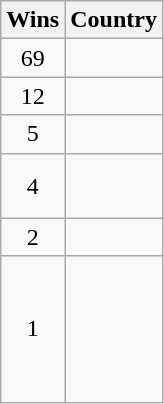<table class="wikitable">
<tr>
<th>Wins</th>
<th>Country</th>
</tr>
<tr>
<td align=center>69</td>
<td></td>
</tr>
<tr>
<td align=center>12</td>
<td><br> </td>
</tr>
<tr>
<td align=center>5</td>
<td></td>
</tr>
<tr>
<td align=center>4</td>
<td><br>  <br> </td>
</tr>
<tr>
<td align=center>2</td>
<td></td>
</tr>
<tr>
<td align=center>1</td>
<td> <br>  <br> <br> <br> <br> </td>
</tr>
</table>
